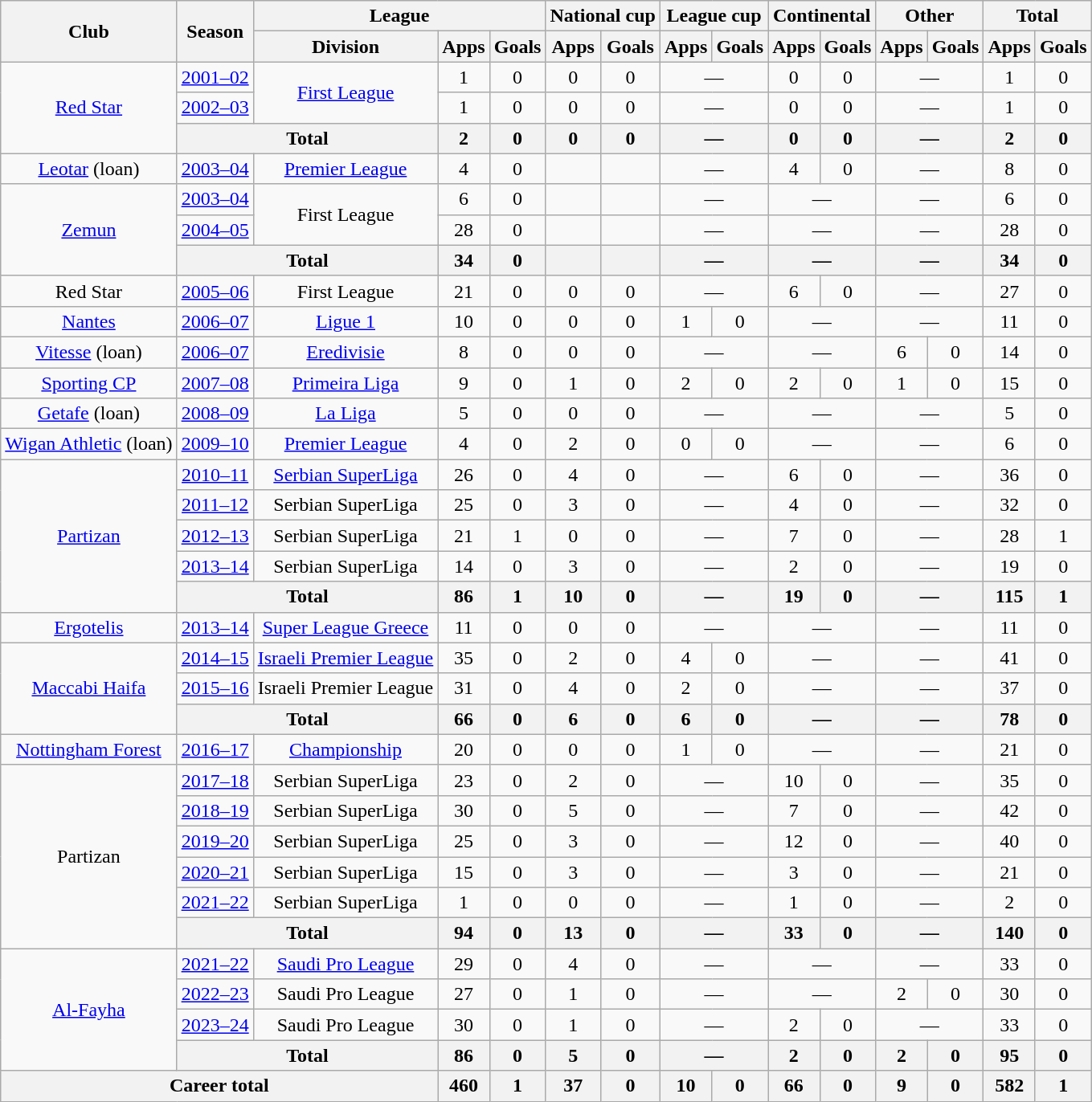<table class="wikitable" style="text-align:center">
<tr>
<th rowspan="2">Club</th>
<th rowspan="2">Season</th>
<th colspan="3">League</th>
<th colspan="2">National cup</th>
<th colspan="2">League cup</th>
<th colspan="2">Continental</th>
<th colspan="2">Other</th>
<th colspan="2">Total</th>
</tr>
<tr>
<th>Division</th>
<th>Apps</th>
<th>Goals</th>
<th>Apps</th>
<th>Goals</th>
<th>Apps</th>
<th>Goals</th>
<th>Apps</th>
<th>Goals</th>
<th>Apps</th>
<th>Goals</th>
<th>Apps</th>
<th>Goals</th>
</tr>
<tr>
<td rowspan="3"><a href='#'>Red Star</a></td>
<td><a href='#'>2001–02</a></td>
<td rowspan="2"><a href='#'>First League</a></td>
<td>1</td>
<td>0</td>
<td>0</td>
<td>0</td>
<td colspan="2">—</td>
<td>0</td>
<td>0</td>
<td colspan="2">—</td>
<td>1</td>
<td>0</td>
</tr>
<tr>
<td><a href='#'>2002–03</a></td>
<td>1</td>
<td>0</td>
<td>0</td>
<td>0</td>
<td colspan="2">—</td>
<td>0</td>
<td>0</td>
<td colspan="2">—</td>
<td>1</td>
<td>0</td>
</tr>
<tr>
<th colspan="2">Total</th>
<th>2</th>
<th>0</th>
<th>0</th>
<th>0</th>
<th colspan="2">—</th>
<th>0</th>
<th>0</th>
<th colspan="2">—</th>
<th>2</th>
<th>0</th>
</tr>
<tr>
<td><a href='#'>Leotar</a> (loan)</td>
<td><a href='#'>2003–04</a></td>
<td><a href='#'>Premier League</a></td>
<td>4</td>
<td>0</td>
<td></td>
<td></td>
<td colspan="2">—</td>
<td>4</td>
<td>0</td>
<td colspan="2">—</td>
<td>8</td>
<td>0</td>
</tr>
<tr>
<td rowspan="3"><a href='#'>Zemun</a></td>
<td><a href='#'>2003–04</a></td>
<td rowspan="2">First League</td>
<td>6</td>
<td>0</td>
<td></td>
<td></td>
<td colspan="2">—</td>
<td colspan="2">—</td>
<td colspan="2">—</td>
<td>6</td>
<td>0</td>
</tr>
<tr>
<td><a href='#'>2004–05</a></td>
<td>28</td>
<td>0</td>
<td></td>
<td></td>
<td colspan="2">—</td>
<td colspan="2">—</td>
<td colspan="2">—</td>
<td>28</td>
<td>0</td>
</tr>
<tr>
<th colspan="2">Total</th>
<th>34</th>
<th>0</th>
<th></th>
<th></th>
<th colspan="2">—</th>
<th colspan="2">—</th>
<th colspan="2">—</th>
<th>34</th>
<th>0</th>
</tr>
<tr>
<td>Red Star</td>
<td><a href='#'>2005–06</a></td>
<td>First League</td>
<td>21</td>
<td>0</td>
<td>0</td>
<td>0</td>
<td colspan="2">—</td>
<td>6</td>
<td>0</td>
<td colspan="2">—</td>
<td>27</td>
<td>0</td>
</tr>
<tr>
<td><a href='#'>Nantes</a></td>
<td><a href='#'>2006–07</a></td>
<td><a href='#'>Ligue 1</a></td>
<td>10</td>
<td>0</td>
<td>0</td>
<td>0</td>
<td>1</td>
<td>0</td>
<td colspan="2">—</td>
<td colspan="2">—</td>
<td>11</td>
<td>0</td>
</tr>
<tr>
<td><a href='#'>Vitesse</a> (loan)</td>
<td><a href='#'>2006–07</a></td>
<td><a href='#'>Eredivisie</a></td>
<td>8</td>
<td>0</td>
<td>0</td>
<td>0</td>
<td colspan="2">—</td>
<td colspan="2">—</td>
<td>6</td>
<td>0</td>
<td>14</td>
<td>0</td>
</tr>
<tr>
<td><a href='#'>Sporting CP</a></td>
<td><a href='#'>2007–08</a></td>
<td><a href='#'>Primeira Liga</a></td>
<td>9</td>
<td>0</td>
<td>1</td>
<td>0</td>
<td>2</td>
<td>0</td>
<td>2</td>
<td>0</td>
<td>1</td>
<td>0</td>
<td>15</td>
<td>0</td>
</tr>
<tr>
<td><a href='#'>Getafe</a> (loan)</td>
<td><a href='#'>2008–09</a></td>
<td><a href='#'>La Liga</a></td>
<td>5</td>
<td>0</td>
<td>0</td>
<td>0</td>
<td colspan="2">—</td>
<td colspan="2">—</td>
<td colspan="2">—</td>
<td>5</td>
<td>0</td>
</tr>
<tr>
<td><a href='#'>Wigan Athletic</a> (loan)</td>
<td><a href='#'>2009–10</a></td>
<td><a href='#'>Premier League</a></td>
<td>4</td>
<td>0</td>
<td>2</td>
<td>0</td>
<td>0</td>
<td>0</td>
<td colspan="2">—</td>
<td colspan="2">—</td>
<td>6</td>
<td>0</td>
</tr>
<tr>
<td rowspan="5"><a href='#'>Partizan</a></td>
<td><a href='#'>2010–11</a></td>
<td><a href='#'>Serbian SuperLiga</a></td>
<td>26</td>
<td>0</td>
<td>4</td>
<td>0</td>
<td colspan="2">—</td>
<td>6</td>
<td>0</td>
<td colspan="2">—</td>
<td>36</td>
<td>0</td>
</tr>
<tr>
<td><a href='#'>2011–12</a></td>
<td>Serbian SuperLiga</td>
<td>25</td>
<td>0</td>
<td>3</td>
<td>0</td>
<td colspan="2">—</td>
<td>4</td>
<td>0</td>
<td colspan="2">—</td>
<td>32</td>
<td>0</td>
</tr>
<tr>
<td><a href='#'>2012–13</a></td>
<td>Serbian SuperLiga</td>
<td>21</td>
<td>1</td>
<td>0</td>
<td>0</td>
<td colspan="2">—</td>
<td>7</td>
<td>0</td>
<td colspan="2">—</td>
<td>28</td>
<td>1</td>
</tr>
<tr>
<td><a href='#'>2013–14</a></td>
<td>Serbian SuperLiga</td>
<td>14</td>
<td>0</td>
<td>3</td>
<td>0</td>
<td colspan="2">—</td>
<td>2</td>
<td>0</td>
<td colspan="2">—</td>
<td>19</td>
<td>0</td>
</tr>
<tr>
<th colspan="2">Total</th>
<th>86</th>
<th>1</th>
<th>10</th>
<th>0</th>
<th colspan="2">—</th>
<th>19</th>
<th>0</th>
<th colspan="2">—</th>
<th>115</th>
<th>1</th>
</tr>
<tr>
<td><a href='#'>Ergotelis</a></td>
<td><a href='#'>2013–14</a></td>
<td><a href='#'>Super League Greece</a></td>
<td>11</td>
<td>0</td>
<td>0</td>
<td>0</td>
<td colspan="2">—</td>
<td colspan="2">—</td>
<td colspan="2">—</td>
<td>11</td>
<td>0</td>
</tr>
<tr>
<td rowspan="3"><a href='#'>Maccabi Haifa</a></td>
<td><a href='#'>2014–15</a></td>
<td><a href='#'>Israeli Premier League</a></td>
<td>35</td>
<td>0</td>
<td>2</td>
<td>0</td>
<td>4</td>
<td>0</td>
<td colspan="2">—</td>
<td colspan="2">—</td>
<td>41</td>
<td>0</td>
</tr>
<tr>
<td><a href='#'>2015–16</a></td>
<td>Israeli Premier League</td>
<td>31</td>
<td>0</td>
<td>4</td>
<td>0</td>
<td>2</td>
<td>0</td>
<td colspan="2">—</td>
<td colspan="2">—</td>
<td>37</td>
<td>0</td>
</tr>
<tr>
<th colspan="2">Total</th>
<th>66</th>
<th>0</th>
<th>6</th>
<th>0</th>
<th>6</th>
<th>0</th>
<th colspan="2">—</th>
<th colspan="2">—</th>
<th>78</th>
<th>0</th>
</tr>
<tr>
<td><a href='#'>Nottingham Forest</a></td>
<td><a href='#'>2016–17</a></td>
<td><a href='#'>Championship</a></td>
<td>20</td>
<td>0</td>
<td>0</td>
<td>0</td>
<td>1</td>
<td>0</td>
<td colspan="2">—</td>
<td colspan="2">—</td>
<td>21</td>
<td>0</td>
</tr>
<tr>
<td rowspan="6">Partizan</td>
<td><a href='#'>2017–18</a></td>
<td>Serbian SuperLiga</td>
<td>23</td>
<td>0</td>
<td>2</td>
<td>0</td>
<td colspan="2">—</td>
<td>10</td>
<td>0</td>
<td colspan="2">—</td>
<td>35</td>
<td>0</td>
</tr>
<tr>
<td><a href='#'>2018–19</a></td>
<td>Serbian SuperLiga</td>
<td>30</td>
<td>0</td>
<td>5</td>
<td>0</td>
<td colspan="2">—</td>
<td>7</td>
<td>0</td>
<td colspan="2">—</td>
<td>42</td>
<td>0</td>
</tr>
<tr>
<td><a href='#'>2019–20</a></td>
<td>Serbian SuperLiga</td>
<td>25</td>
<td>0</td>
<td>3</td>
<td>0</td>
<td colspan="2">—</td>
<td>12</td>
<td>0</td>
<td colspan="2">—</td>
<td>40</td>
<td>0</td>
</tr>
<tr>
<td><a href='#'>2020–21</a></td>
<td>Serbian SuperLiga</td>
<td>15</td>
<td>0</td>
<td>3</td>
<td>0</td>
<td colspan="2">—</td>
<td>3</td>
<td>0</td>
<td colspan="2">—</td>
<td>21</td>
<td>0</td>
</tr>
<tr>
<td><a href='#'>2021–22</a></td>
<td>Serbian SuperLiga</td>
<td>1</td>
<td>0</td>
<td>0</td>
<td>0</td>
<td colspan="2">—</td>
<td>1</td>
<td>0</td>
<td colspan="2">—</td>
<td>2</td>
<td>0</td>
</tr>
<tr>
<th colspan="2">Total</th>
<th>94</th>
<th>0</th>
<th>13</th>
<th>0</th>
<th colspan="2">—</th>
<th>33</th>
<th>0</th>
<th colspan="2">—</th>
<th>140</th>
<th>0</th>
</tr>
<tr>
<td rowspan="4"><a href='#'>Al-Fayha</a></td>
<td><a href='#'>2021–22</a></td>
<td><a href='#'>Saudi Pro League</a></td>
<td>29</td>
<td>0</td>
<td>4</td>
<td>0</td>
<td colspan="2">—</td>
<td colspan="2">—</td>
<td colspan="2">—</td>
<td>33</td>
<td>0</td>
</tr>
<tr>
<td><a href='#'>2022–23</a></td>
<td>Saudi Pro League</td>
<td>27</td>
<td>0</td>
<td>1</td>
<td>0</td>
<td colspan="2">—</td>
<td colspan="2">—</td>
<td>2</td>
<td>0</td>
<td>30</td>
<td>0</td>
</tr>
<tr>
<td><a href='#'>2023–24</a></td>
<td>Saudi Pro League</td>
<td>30</td>
<td>0</td>
<td>1</td>
<td>0</td>
<td colspan="2">—</td>
<td>2</td>
<td>0</td>
<td colspan="2">—</td>
<td>33</td>
<td>0</td>
</tr>
<tr>
<th colspan="2">Total</th>
<th>86</th>
<th>0</th>
<th>5</th>
<th>0</th>
<th colspan="2">—</th>
<th>2</th>
<th>0</th>
<th>2</th>
<th>0</th>
<th>95</th>
<th>0</th>
</tr>
<tr>
<th colspan="3">Career total</th>
<th>460</th>
<th>1</th>
<th>37</th>
<th>0</th>
<th>10</th>
<th>0</th>
<th>66</th>
<th>0</th>
<th>9</th>
<th>0</th>
<th>582</th>
<th>1</th>
</tr>
</table>
